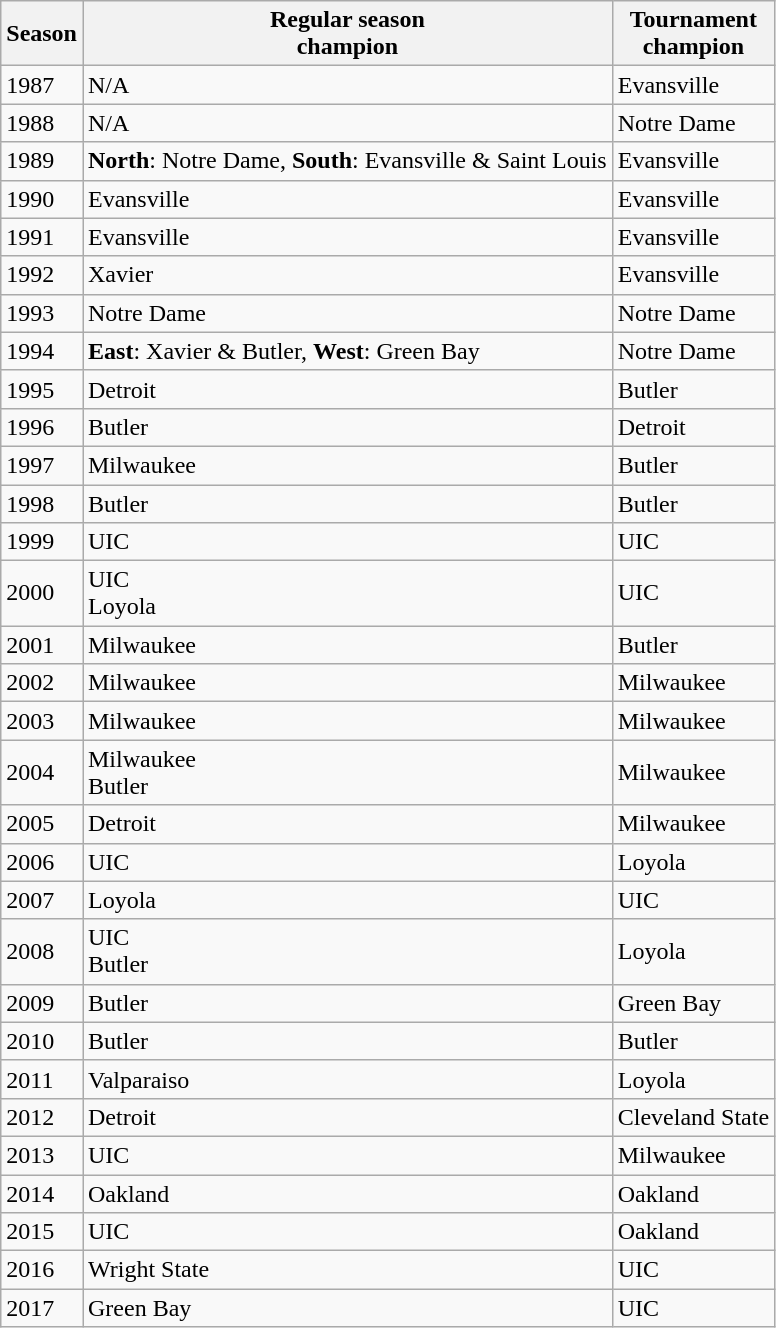<table class="wikitable sortable">
<tr>
<th>Season</th>
<th>Regular season<br>champion</th>
<th>Tournament<br>champion</th>
</tr>
<tr>
<td>1987</td>
<td>N/A</td>
<td>Evansville</td>
</tr>
<tr>
<td>1988</td>
<td>N/A</td>
<td>Notre Dame</td>
</tr>
<tr>
<td>1989</td>
<td><strong>North</strong>: Notre Dame, <strong>South</strong>: Evansville & Saint Louis</td>
<td>Evansville</td>
</tr>
<tr>
<td>1990</td>
<td>Evansville</td>
<td>Evansville</td>
</tr>
<tr>
<td>1991</td>
<td>Evansville</td>
<td>Evansville</td>
</tr>
<tr>
<td>1992</td>
<td>Xavier</td>
<td>Evansville</td>
</tr>
<tr>
<td>1993</td>
<td>Notre Dame</td>
<td>Notre Dame</td>
</tr>
<tr>
<td>1994</td>
<td><strong>East</strong>: Xavier & Butler, <strong>West</strong>: Green Bay</td>
<td>Notre Dame</td>
</tr>
<tr>
<td>1995</td>
<td>Detroit</td>
<td>Butler</td>
</tr>
<tr>
<td>1996</td>
<td>Butler</td>
<td>Detroit</td>
</tr>
<tr>
<td>1997</td>
<td>Milwaukee</td>
<td>Butler</td>
</tr>
<tr>
<td>1998</td>
<td>Butler</td>
<td>Butler</td>
</tr>
<tr>
<td>1999</td>
<td>UIC</td>
<td>UIC</td>
</tr>
<tr>
<td>2000</td>
<td>UIC<br>Loyola</td>
<td>UIC</td>
</tr>
<tr>
<td>2001</td>
<td>Milwaukee</td>
<td>Butler</td>
</tr>
<tr>
<td>2002</td>
<td>Milwaukee</td>
<td>Milwaukee</td>
</tr>
<tr>
<td>2003</td>
<td>Milwaukee</td>
<td>Milwaukee</td>
</tr>
<tr>
<td>2004</td>
<td>Milwaukee<br>Butler</td>
<td>Milwaukee</td>
</tr>
<tr>
<td>2005</td>
<td>Detroit</td>
<td>Milwaukee</td>
</tr>
<tr>
<td>2006</td>
<td>UIC</td>
<td>Loyola</td>
</tr>
<tr>
<td>2007</td>
<td>Loyola</td>
<td>UIC</td>
</tr>
<tr>
<td>2008</td>
<td>UIC<br>Butler</td>
<td>Loyola</td>
</tr>
<tr>
<td>2009</td>
<td>Butler</td>
<td>Green Bay</td>
</tr>
<tr>
<td>2010</td>
<td>Butler</td>
<td>Butler</td>
</tr>
<tr>
<td>2011</td>
<td>Valparaiso</td>
<td>Loyola</td>
</tr>
<tr>
<td>2012</td>
<td>Detroit</td>
<td>Cleveland State</td>
</tr>
<tr>
<td>2013</td>
<td>UIC</td>
<td>Milwaukee</td>
</tr>
<tr>
<td>2014</td>
<td>Oakland</td>
<td>Oakland</td>
</tr>
<tr>
<td>2015</td>
<td>UIC</td>
<td>Oakland</td>
</tr>
<tr>
<td>2016</td>
<td>Wright State</td>
<td>UIC</td>
</tr>
<tr>
<td>2017</td>
<td>Green Bay</td>
<td>UIC</td>
</tr>
</table>
